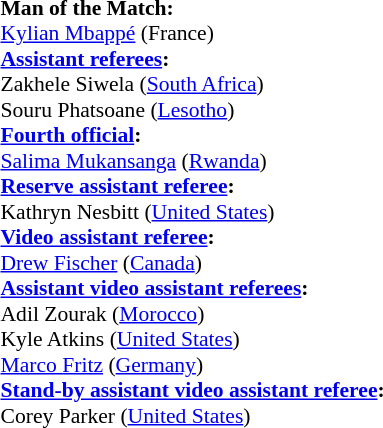<table style="width:100%; font-size:90%;">
<tr>
<td><br><strong>Man of the Match:</strong>
<br><a href='#'>Kylian Mbappé</a> (France)<br><strong><a href='#'>Assistant referees</a>:</strong>
<br>Zakhele Siwela (<a href='#'>South Africa</a>)
<br>Souru Phatsoane (<a href='#'>Lesotho</a>)
<br><strong><a href='#'>Fourth official</a>:</strong>
<br><a href='#'>Salima Mukansanga</a> (<a href='#'>Rwanda</a>)
<br><strong><a href='#'>Reserve assistant referee</a>:</strong>
<br>Kathryn Nesbitt (<a href='#'>United States</a>)
<br><strong><a href='#'>Video assistant referee</a>:</strong>
<br><a href='#'>Drew Fischer</a> (<a href='#'>Canada</a>)
<br><strong><a href='#'>Assistant video assistant referees</a>:</strong>
<br>Adil Zourak (<a href='#'>Morocco</a>)
<br>Kyle Atkins (<a href='#'>United States</a>)
<br><a href='#'>Marco Fritz</a> (<a href='#'>Germany</a>)
<br><strong><a href='#'>Stand-by assistant video assistant referee</a>:</strong>
<br>Corey Parker (<a href='#'>United States</a>)</td>
</tr>
</table>
